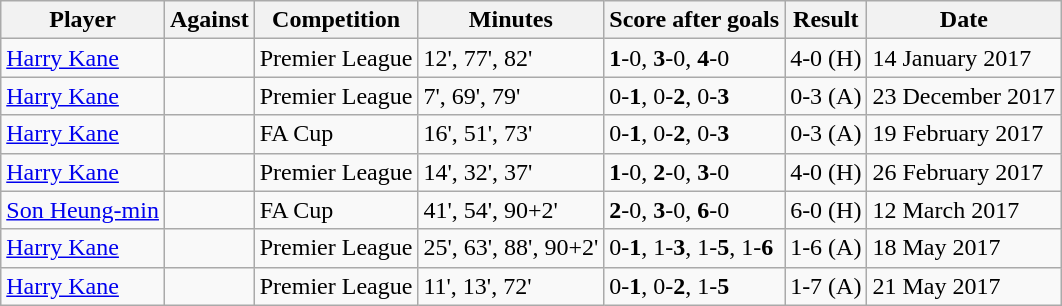<table class="wikitable sortable">
<tr>
<th>Player</th>
<th>Against</th>
<th>Competition</th>
<th>Minutes</th>
<th style="text-align:center">Score after goals</th>
<th style="text-align:center">Result</th>
<th>Date</th>
</tr>
<tr>
<td> <a href='#'>Harry Kane</a></td>
<td></td>
<td>Premier League</td>
<td>12', 77', 82'</td>
<td><strong>1</strong>-0, <strong>3</strong>-0, <strong>4</strong>-0</td>
<td>4-0 (H)</td>
<td>14 January 2017</td>
</tr>
<tr>
<td> <a href='#'>Harry Kane</a></td>
<td></td>
<td>Premier League</td>
<td>7', 69', 79'</td>
<td>0-<strong>1</strong>, 0-<strong>2</strong>, 0-<strong>3</strong></td>
<td>0-3 (A)</td>
<td>23 December 2017</td>
</tr>
<tr>
<td> <a href='#'>Harry Kane</a></td>
<td></td>
<td>FA Cup</td>
<td>16', 51', 73'</td>
<td>0-<strong>1</strong>, 0-<strong>2</strong>, 0-<strong>3</strong></td>
<td>0-3 (A)</td>
<td>19 February 2017</td>
</tr>
<tr>
<td> <a href='#'>Harry Kane</a></td>
<td></td>
<td>Premier League</td>
<td>14', 32', 37'</td>
<td><strong>1</strong>-0, <strong>2</strong>-0, <strong>3</strong>-0</td>
<td>4-0 (H)</td>
<td>26 February 2017</td>
</tr>
<tr>
<td> <a href='#'>Son Heung-min</a></td>
<td></td>
<td>FA Cup</td>
<td>41', 54', 90+2'</td>
<td><strong>2</strong>-0, <strong>3</strong>-0, <strong>6</strong>-0</td>
<td>6-0 (H)</td>
<td>12 March 2017</td>
</tr>
<tr>
<td> <a href='#'>Harry Kane</a></td>
<td></td>
<td>Premier League</td>
<td>25', 63', 88', 90+2'</td>
<td>0-<strong>1</strong>, 1-<strong>3</strong>, 1-<strong>5</strong>, 1-<strong>6</strong></td>
<td>1-6 (A)</td>
<td>18 May 2017</td>
</tr>
<tr>
<td> <a href='#'>Harry Kane</a></td>
<td></td>
<td>Premier League</td>
<td>11', 13', 72'</td>
<td>0-<strong>1</strong>, 0-<strong>2</strong>, 1-<strong>5</strong></td>
<td>1-7 (A)</td>
<td>21 May 2017</td>
</tr>
</table>
